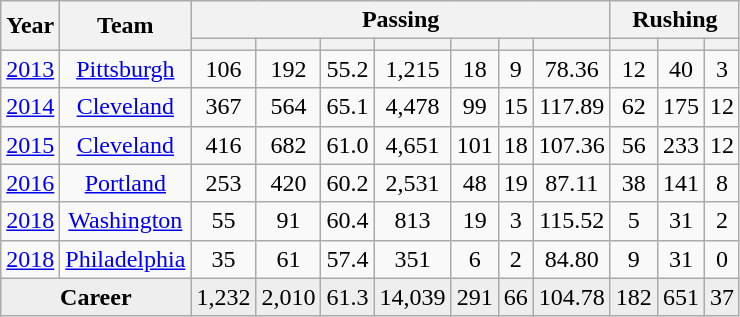<table class="wikitable sortable" style="text-align:center">
<tr>
<th rowspan=2>Year</th>
<th rowspan=2>Team</th>
<th colspan=7>Passing</th>
<th colspan=3>Rushing</th>
</tr>
<tr>
<th></th>
<th></th>
<th></th>
<th></th>
<th></th>
<th></th>
<th></th>
<th></th>
<th></th>
<th></th>
</tr>
<tr>
<td><a href='#'>2013</a></td>
<td><a href='#'>Pittsburgh</a></td>
<td>106</td>
<td>192</td>
<td>55.2</td>
<td>1,215</td>
<td>18</td>
<td>9</td>
<td>78.36</td>
<td>12</td>
<td>40</td>
<td>3</td>
</tr>
<tr>
<td><a href='#'>2014</a></td>
<td><a href='#'>Cleveland</a></td>
<td>367</td>
<td>564</td>
<td>65.1</td>
<td>4,478</td>
<td>99</td>
<td>15</td>
<td>117.89</td>
<td>62</td>
<td>175</td>
<td>12</td>
</tr>
<tr>
<td><a href='#'>2015</a></td>
<td><a href='#'>Cleveland</a></td>
<td>416</td>
<td>682</td>
<td>61.0</td>
<td>4,651</td>
<td>101</td>
<td>18</td>
<td>107.36</td>
<td>56</td>
<td>233</td>
<td>12</td>
</tr>
<tr>
<td><a href='#'>2016</a></td>
<td><a href='#'>Portland</a></td>
<td>253</td>
<td>420</td>
<td>60.2</td>
<td>2,531</td>
<td>48</td>
<td>19</td>
<td>87.11</td>
<td>38</td>
<td>141</td>
<td>8</td>
</tr>
<tr>
<td><a href='#'>2018</a></td>
<td><a href='#'>Washington</a></td>
<td>55</td>
<td>91</td>
<td>60.4</td>
<td>813</td>
<td>19</td>
<td>3</td>
<td>115.52</td>
<td>5</td>
<td>31</td>
<td>2</td>
</tr>
<tr>
<td><a href='#'>2018</a></td>
<td><a href='#'>Philadelphia</a></td>
<td>35</td>
<td>61</td>
<td>57.4</td>
<td>351</td>
<td>6</td>
<td>2</td>
<td>84.80</td>
<td>9</td>
<td>31</td>
<td>0</td>
</tr>
<tr class="sortbottom" style="background:#eee;">
<td colspan=2><strong>Career</strong></td>
<td>1,232</td>
<td>2,010</td>
<td>61.3</td>
<td>14,039</td>
<td>291</td>
<td>66</td>
<td>104.78</td>
<td>182</td>
<td>651</td>
<td>37</td>
</tr>
</table>
